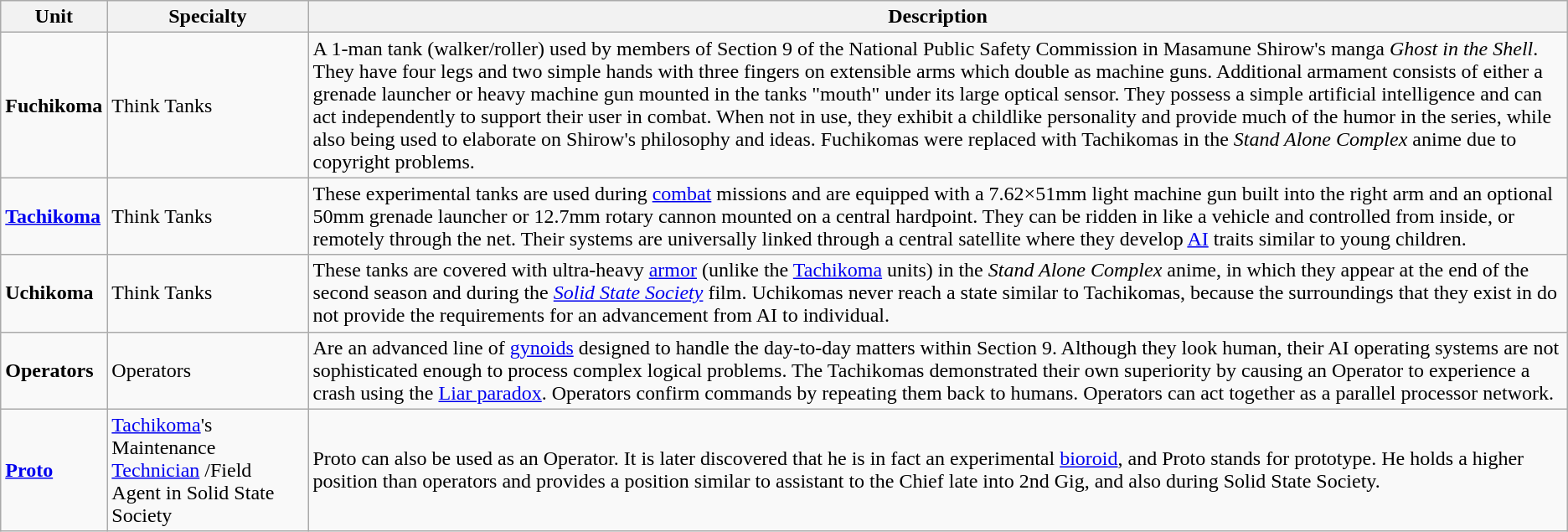<table class="wikitable">
<tr>
<th>Unit</th>
<th>Specialty</th>
<th>Description</th>
</tr>
<tr>
<td><strong>Fuchikoma</strong></td>
<td>Think Tanks</td>
<td>A 1-man tank (walker/roller) used by members of Section 9 of the National Public Safety Commission in Masamune Shirow's manga <em>Ghost in the Shell</em>. They have four legs and two simple hands with three fingers on extensible arms which double as machine guns. Additional armament consists of either a grenade launcher or heavy machine gun mounted in the tanks "mouth" under its large optical sensor. They possess a simple artificial intelligence and can act independently to support their user in combat. When not in use, they exhibit a childlike personality and provide much of the humor in the series, while also being used to elaborate on Shirow's philosophy and ideas. Fuchikomas were replaced with Tachikomas in the <em>Stand Alone Complex</em> anime due to copyright problems.</td>
</tr>
<tr>
<td><strong><a href='#'>Tachikoma</a></strong></td>
<td>Think Tanks</td>
<td>These experimental tanks are used during <a href='#'>combat</a> missions and are equipped with a 7.62×51mm light machine gun built into the right arm and an optional 50mm grenade launcher or 12.7mm rotary cannon mounted on a central hardpoint. They can be ridden in like a vehicle and controlled from inside, or remotely through the net. Their systems are universally linked through a central satellite where they develop <a href='#'>AI</a> traits similar to young children.</td>
</tr>
<tr>
<td><strong>Uchikoma</strong></td>
<td>Think Tanks</td>
<td>These tanks are covered with ultra-heavy <a href='#'>armor</a> (unlike the <a href='#'>Tachikoma</a> units) in the <em>Stand Alone Complex</em> anime, in which they appear at the end of the second season and during the <em><a href='#'>Solid State Society</a></em> film. Uchikomas never reach a state similar to Tachikomas, because the surroundings that they exist in do not provide the requirements for an advancement from AI to individual.</td>
</tr>
<tr>
<td><strong>Operators</strong></td>
<td>Operators</td>
<td>Are an advanced line of <a href='#'>gynoids</a> designed to handle the day-to-day matters within Section 9. Although they look human, their AI operating systems are not sophisticated enough to process complex logical problems. The Tachikomas demonstrated their own superiority by causing an Operator to experience a crash using the <a href='#'>Liar paradox</a>. Operators confirm commands by repeating them back to humans. Operators can act together as a parallel processor network.</td>
</tr>
<tr>
<td><strong><a href='#'>Proto</a></strong></td>
<td><a href='#'>Tachikoma</a>'s Maintenance <a href='#'>Technician</a> /Field Agent in Solid State Society</td>
<td>Proto can also be used as an Operator. It is later discovered that he is in fact an experimental <a href='#'>bioroid</a>, and Proto stands for prototype. He holds a higher position than operators and provides a position similar to assistant to the Chief late into 2nd Gig, and also during Solid State Society.</td>
</tr>
</table>
